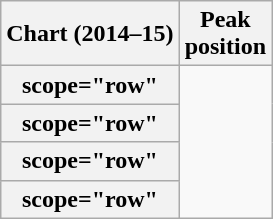<table class="wikitable sortable plainrowheaders">
<tr>
<th>Chart (2014–15)</th>
<th>Peak<br>position</th>
</tr>
<tr>
<th>scope="row" </th>
</tr>
<tr>
<th>scope="row" </th>
</tr>
<tr>
<th>scope="row" </th>
</tr>
<tr>
<th>scope="row" </th>
</tr>
</table>
